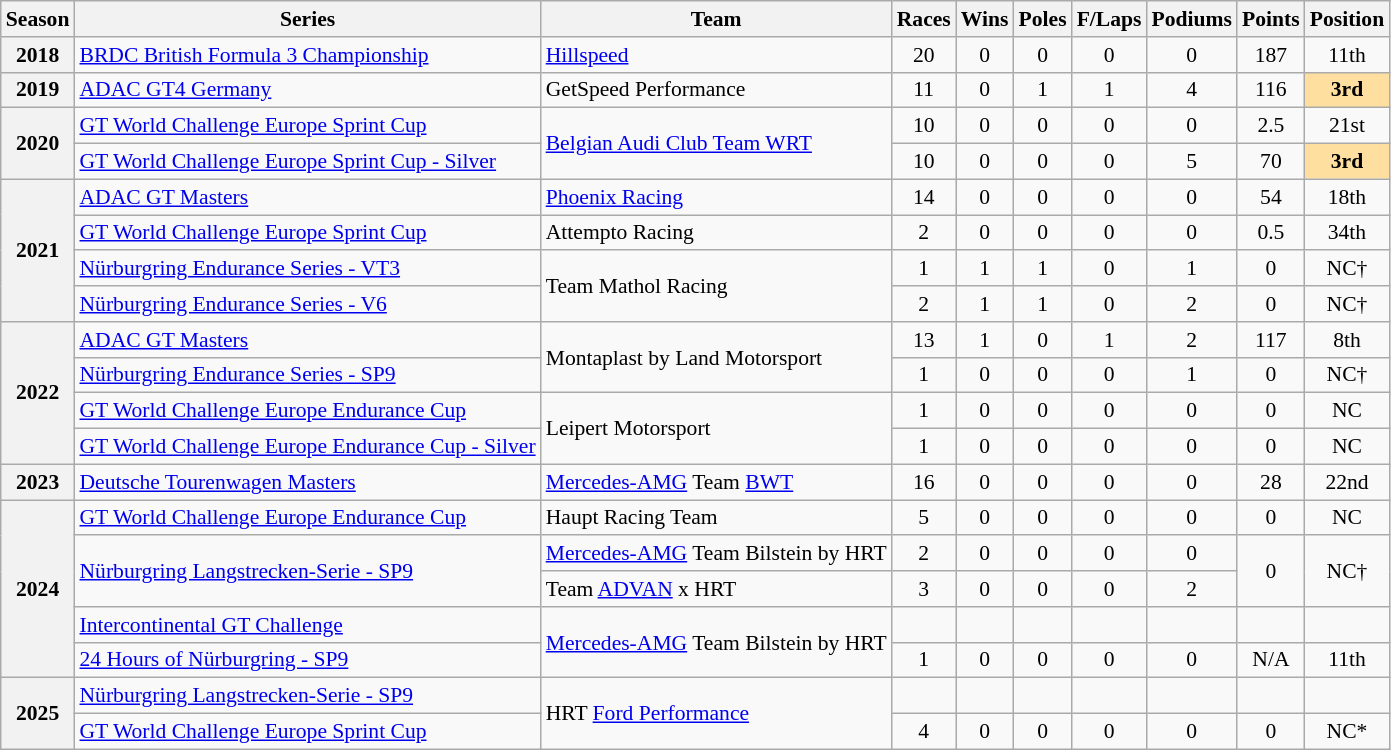<table class="wikitable" style="font-size: 90%; text-align:center">
<tr>
<th>Season</th>
<th>Series</th>
<th>Team</th>
<th>Races</th>
<th>Wins</th>
<th>Poles</th>
<th>F/Laps</th>
<th>Podiums</th>
<th>Points</th>
<th>Position</th>
</tr>
<tr>
<th>2018</th>
<td align="left"><a href='#'>BRDC British Formula 3 Championship</a></td>
<td align="left"><a href='#'>Hillspeed</a></td>
<td>20</td>
<td>0</td>
<td>0</td>
<td>0</td>
<td>0</td>
<td>187</td>
<td>11th</td>
</tr>
<tr>
<th>2019</th>
<td align="left"><a href='#'>ADAC GT4 Germany</a></td>
<td align="left">GetSpeed Performance</td>
<td>11</td>
<td>0</td>
<td>1</td>
<td>1</td>
<td>4</td>
<td>116</td>
<td style="background:#FFDF9F;"><strong>3rd</strong></td>
</tr>
<tr>
<th rowspan="2">2020</th>
<td align="left"><a href='#'>GT World Challenge Europe Sprint Cup</a></td>
<td rowspan="2" align="left"><a href='#'>Belgian Audi Club Team WRT</a></td>
<td>10</td>
<td>0</td>
<td>0</td>
<td>0</td>
<td>0</td>
<td>2.5</td>
<td>21st</td>
</tr>
<tr>
<td align="left"><a href='#'>GT World Challenge Europe Sprint Cup - Silver</a></td>
<td>10</td>
<td>0</td>
<td>0</td>
<td>0</td>
<td>5</td>
<td>70</td>
<td style="background:#FFDF9F;"><strong>3rd</strong></td>
</tr>
<tr>
<th rowspan="4">2021</th>
<td align="left"><a href='#'>ADAC GT Masters</a></td>
<td align="left"><a href='#'>Phoenix Racing</a></td>
<td>14</td>
<td>0</td>
<td>0</td>
<td>0</td>
<td>0</td>
<td>54</td>
<td>18th</td>
</tr>
<tr>
<td align="left"><a href='#'>GT World Challenge Europe Sprint Cup</a></td>
<td align="left">Attempto Racing</td>
<td>2</td>
<td>0</td>
<td>0</td>
<td>0</td>
<td>0</td>
<td>0.5</td>
<td>34th</td>
</tr>
<tr>
<td align="left"><a href='#'>Nürburgring Endurance Series - VT3</a></td>
<td rowspan="2" align="left">Team Mathol Racing</td>
<td>1</td>
<td>1</td>
<td>1</td>
<td>0</td>
<td>1</td>
<td>0</td>
<td>NC†</td>
</tr>
<tr>
<td align="left"><a href='#'>Nürburgring Endurance Series - V6</a></td>
<td>2</td>
<td>1</td>
<td>1</td>
<td>0</td>
<td>2</td>
<td>0</td>
<td>NC†</td>
</tr>
<tr>
<th rowspan="4">2022</th>
<td align="left"><a href='#'>ADAC GT Masters</a></td>
<td rowspan="2" align="left">Montaplast by Land Motorsport</td>
<td>13</td>
<td>1</td>
<td>0</td>
<td>1</td>
<td>2</td>
<td>117</td>
<td>8th</td>
</tr>
<tr>
<td align="left"><a href='#'>Nürburgring Endurance Series - SP9</a></td>
<td>1</td>
<td>0</td>
<td>0</td>
<td>0</td>
<td>1</td>
<td>0</td>
<td>NC†</td>
</tr>
<tr>
<td align=left><a href='#'>GT World Challenge Europe Endurance Cup</a></td>
<td rowspan="2" align=left>Leipert Motorsport</td>
<td>1</td>
<td>0</td>
<td>0</td>
<td>0</td>
<td>0</td>
<td>0</td>
<td>NC</td>
</tr>
<tr>
<td align="left"><a href='#'>GT World Challenge Europe Endurance Cup - Silver</a></td>
<td>1</td>
<td>0</td>
<td>0</td>
<td>0</td>
<td>0</td>
<td>0</td>
<td>NC</td>
</tr>
<tr>
<th>2023</th>
<td align="left"><a href='#'>Deutsche Tourenwagen Masters</a></td>
<td align="left"><a href='#'>Mercedes-AMG</a> Team <a href='#'>BWT</a></td>
<td>16</td>
<td>0</td>
<td>0</td>
<td>0</td>
<td>0</td>
<td>28</td>
<td>22nd</td>
</tr>
<tr>
<th rowspan="5">2024</th>
<td align=left><a href='#'>GT World Challenge Europe Endurance Cup</a></td>
<td align=left>Haupt Racing Team</td>
<td>5</td>
<td>0</td>
<td>0</td>
<td>0</td>
<td>0</td>
<td>0</td>
<td>NC</td>
</tr>
<tr>
<td rowspan="2" align="left"><a href='#'>Nürburgring Langstrecken-Serie - SP9</a></td>
<td align="left"><a href='#'>Mercedes-AMG</a> Team Bilstein by HRT</td>
<td>2</td>
<td>0</td>
<td>0</td>
<td>0</td>
<td>0</td>
<td rowspan="2">0</td>
<td rowspan="2">NC†</td>
</tr>
<tr>
<td align=left>Team <a href='#'>ADVAN</a> x HRT</td>
<td>3</td>
<td>0</td>
<td>0</td>
<td>0</td>
<td>2</td>
</tr>
<tr>
<td align="left"><a href='#'>Intercontinental GT Challenge</a></td>
<td rowspan="2" align=left><a href='#'>Mercedes-AMG</a> Team Bilstein by HRT</td>
<td></td>
<td></td>
<td></td>
<td></td>
<td></td>
<td></td>
<td></td>
</tr>
<tr>
<td align=left><a href='#'>24 Hours of Nürburgring - SP9</a></td>
<td>1</td>
<td>0</td>
<td>0</td>
<td>0</td>
<td>0</td>
<td>N/A</td>
<td>11th</td>
</tr>
<tr>
<th rowspan="2">2025</th>
<td align=left><a href='#'>Nürburgring Langstrecken-Serie - SP9</a></td>
<td rowspan="2" align="left">HRT <a href='#'>Ford Performance</a></td>
<td></td>
<td></td>
<td></td>
<td></td>
<td></td>
<td></td>
<td></td>
</tr>
<tr>
<td align=left><a href='#'>GT World Challenge Europe Sprint Cup</a></td>
<td>4</td>
<td>0</td>
<td>0</td>
<td>0</td>
<td>0</td>
<td>0</td>
<td>NC*</td>
</tr>
</table>
